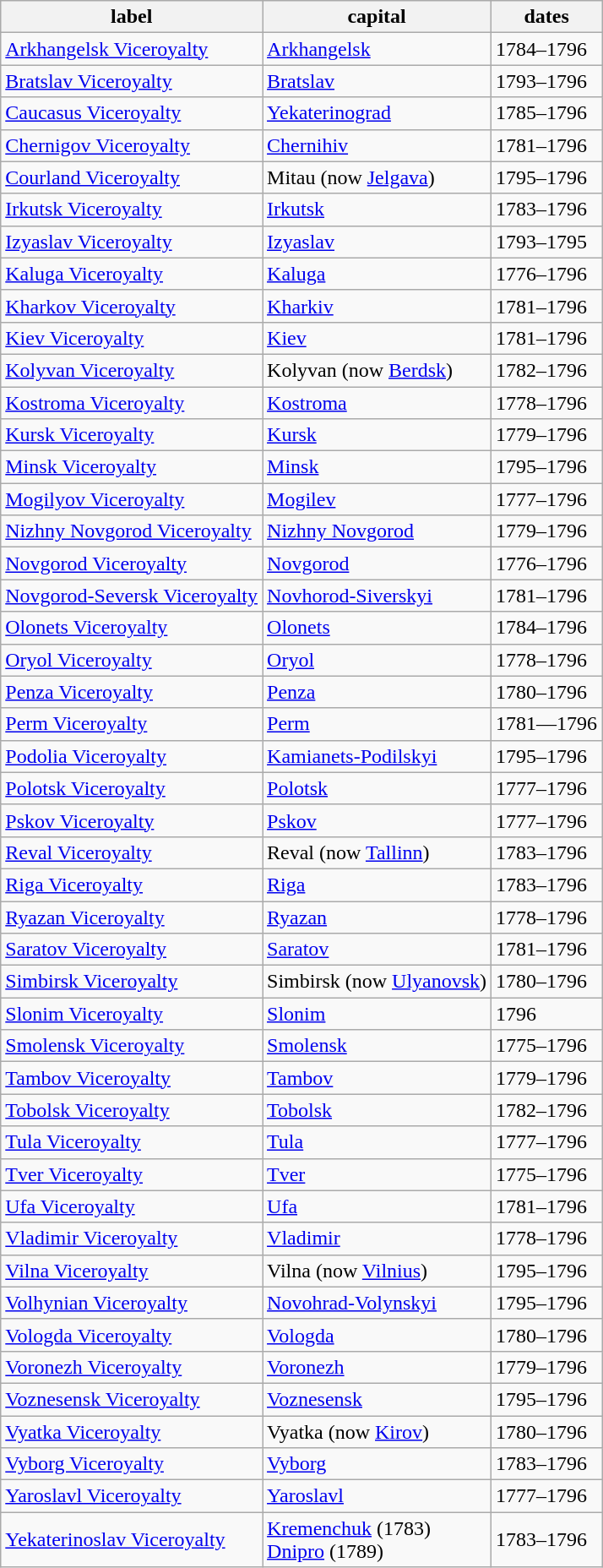<table class='wikitable sortable'>
<tr>
<th>label</th>
<th>capital</th>
<th>dates</th>
</tr>
<tr>
<td><a href='#'>Arkhangelsk Viceroyalty</a></td>
<td><a href='#'>Arkhangelsk</a></td>
<td>1784–1796</td>
</tr>
<tr>
<td><a href='#'>Bratslav Viceroyalty</a></td>
<td><a href='#'>Bratslav</a></td>
<td>1793–1796</td>
</tr>
<tr>
<td><a href='#'>Caucasus Viceroyalty</a></td>
<td><a href='#'>Yekaterinograd</a></td>
<td>1785–1796</td>
</tr>
<tr>
<td><a href='#'>Chernigov Viceroyalty</a></td>
<td><a href='#'>Chernihiv</a></td>
<td>1781–1796</td>
</tr>
<tr>
<td><a href='#'>Courland Viceroyalty</a></td>
<td>Mitau (now <a href='#'>Jelgava</a>)</td>
<td>1795–1796</td>
</tr>
<tr>
<td><a href='#'>Irkutsk Viceroyalty</a></td>
<td><a href='#'>Irkutsk</a></td>
<td>1783–1796</td>
</tr>
<tr>
<td><a href='#'>Izyaslav Viceroyalty</a></td>
<td><a href='#'>Izyaslav</a></td>
<td>1793–1795</td>
</tr>
<tr>
<td><a href='#'>Kaluga Viceroyalty</a></td>
<td><a href='#'>Kaluga</a></td>
<td>1776–1796</td>
</tr>
<tr>
<td><a href='#'>Kharkov Viceroyalty</a></td>
<td><a href='#'>Kharkiv</a></td>
<td>1781–1796</td>
</tr>
<tr>
<td><a href='#'>Kiev Viceroyalty</a></td>
<td><a href='#'>Kiev</a></td>
<td>1781–1796</td>
</tr>
<tr>
<td><a href='#'>Kolyvan Viceroyalty</a></td>
<td>Kolyvan (now <a href='#'>Berdsk</a>)</td>
<td>1782–1796</td>
</tr>
<tr>
<td><a href='#'>Kostroma Viceroyalty</a></td>
<td><a href='#'>Kostroma</a></td>
<td>1778–1796</td>
</tr>
<tr>
<td><a href='#'>Kursk Viceroyalty</a></td>
<td><a href='#'>Kursk</a></td>
<td>1779–1796</td>
</tr>
<tr>
<td><a href='#'>Minsk Viceroyalty</a></td>
<td><a href='#'>Minsk</a></td>
<td>1795–1796</td>
</tr>
<tr>
<td><a href='#'>Mogilyov Viceroyalty</a></td>
<td><a href='#'>Mogilev</a></td>
<td>1777–1796</td>
</tr>
<tr>
<td><a href='#'>Nizhny Novgorod Viceroyalty</a></td>
<td><a href='#'>Nizhny Novgorod</a></td>
<td>1779–1796</td>
</tr>
<tr>
<td><a href='#'>Novgorod Viceroyalty</a></td>
<td><a href='#'>Novgorod</a></td>
<td>1776–1796</td>
</tr>
<tr>
<td><a href='#'>Novgorod-Seversk Viceroyalty</a></td>
<td><a href='#'>Novhorod-Siverskyi</a></td>
<td>1781–1796</td>
</tr>
<tr>
<td><a href='#'>Olonets Viceroyalty</a></td>
<td><a href='#'>Olonets</a></td>
<td>1784–1796</td>
</tr>
<tr>
<td><a href='#'>Oryol Viceroyalty</a></td>
<td><a href='#'>Oryol</a></td>
<td>1778–1796</td>
</tr>
<tr>
<td><a href='#'>Penza Viceroyalty</a></td>
<td><a href='#'>Penza</a></td>
<td>1780–1796</td>
</tr>
<tr>
<td><a href='#'>Perm Viceroyalty</a></td>
<td><a href='#'>Perm</a></td>
<td>1781—1796</td>
</tr>
<tr>
<td><a href='#'>Podolia Viceroyalty</a></td>
<td><a href='#'>Kamianets-Podilskyi</a></td>
<td>1795–1796</td>
</tr>
<tr>
<td><a href='#'>Polotsk Viceroyalty</a></td>
<td><a href='#'>Polotsk</a></td>
<td>1777–1796</td>
</tr>
<tr>
<td><a href='#'>Pskov Viceroyalty</a></td>
<td><a href='#'>Pskov</a></td>
<td>1777–1796</td>
</tr>
<tr>
<td><a href='#'>Reval Viceroyalty</a></td>
<td>Reval (now <a href='#'>Tallinn</a>)</td>
<td>1783–1796</td>
</tr>
<tr>
<td><a href='#'>Riga Viceroyalty</a></td>
<td><a href='#'>Riga</a></td>
<td>1783–1796</td>
</tr>
<tr>
<td><a href='#'>Ryazan Viceroyalty</a></td>
<td><a href='#'>Ryazan</a></td>
<td>1778–1796</td>
</tr>
<tr>
<td><a href='#'>Saratov Viceroyalty</a></td>
<td><a href='#'>Saratov</a></td>
<td>1781–1796</td>
</tr>
<tr>
<td><a href='#'>Simbirsk Viceroyalty</a></td>
<td>Simbirsk (now <a href='#'>Ulyanovsk</a>)</td>
<td>1780–1796</td>
</tr>
<tr>
<td><a href='#'>Slonim Viceroyalty</a></td>
<td><a href='#'>Slonim</a></td>
<td>1796</td>
</tr>
<tr>
<td><a href='#'>Smolensk Viceroyalty</a></td>
<td><a href='#'>Smolensk</a></td>
<td>1775–1796</td>
</tr>
<tr>
<td><a href='#'>Tambov Viceroyalty</a></td>
<td><a href='#'>Tambov</a></td>
<td>1779–1796</td>
</tr>
<tr>
<td><a href='#'>Tobolsk Viceroyalty</a></td>
<td><a href='#'>Tobolsk</a></td>
<td>1782–1796</td>
</tr>
<tr>
<td><a href='#'>Tula Viceroyalty</a></td>
<td><a href='#'>Tula</a></td>
<td>1777–1796</td>
</tr>
<tr>
<td><a href='#'>Tver Viceroyalty</a></td>
<td><a href='#'>Tver</a></td>
<td>1775–1796</td>
</tr>
<tr>
<td><a href='#'>Ufa Viceroyalty</a></td>
<td><a href='#'>Ufa</a></td>
<td>1781–1796</td>
</tr>
<tr>
<td><a href='#'>Vladimir Viceroyalty</a></td>
<td><a href='#'>Vladimir</a></td>
<td>1778–1796</td>
</tr>
<tr>
<td><a href='#'>Vilna Viceroyalty</a></td>
<td>Vilna (now <a href='#'>Vilnius</a>)</td>
<td>1795–1796</td>
</tr>
<tr>
<td><a href='#'>Volhynian Viceroyalty</a></td>
<td><a href='#'>Novohrad-Volynskyi</a></td>
<td>1795–1796</td>
</tr>
<tr>
<td><a href='#'>Vologda Viceroyalty</a></td>
<td><a href='#'>Vologda</a></td>
<td>1780–1796</td>
</tr>
<tr>
<td><a href='#'>Voronezh Viceroyalty</a></td>
<td><a href='#'>Voronezh</a></td>
<td>1779–1796</td>
</tr>
<tr>
<td><a href='#'>Voznesensk Viceroyalty</a></td>
<td><a href='#'>Voznesensk</a></td>
<td>1795–1796</td>
</tr>
<tr>
<td><a href='#'>Vyatka Viceroyalty</a></td>
<td>Vyatka (now <a href='#'>Kirov</a>)</td>
<td>1780–1796</td>
</tr>
<tr>
<td><a href='#'>Vyborg Viceroyalty</a></td>
<td><a href='#'>Vyborg</a></td>
<td>1783–1796</td>
</tr>
<tr>
<td><a href='#'>Yaroslavl Viceroyalty</a></td>
<td><a href='#'>Yaroslavl</a></td>
<td>1777–1796</td>
</tr>
<tr>
<td><a href='#'>Yekaterinoslav Viceroyalty</a></td>
<td><a href='#'>Kremenchuk</a> (1783)<br><a href='#'>Dnipro</a> (1789)</td>
<td>1783–1796</td>
</tr>
</table>
